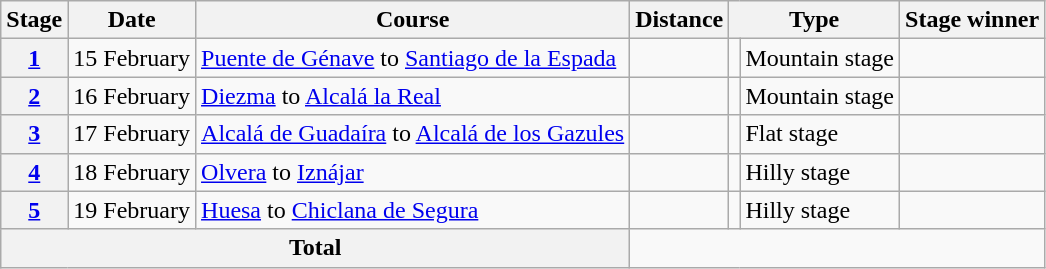<table class="wikitable">
<tr>
<th scope="col">Stage</th>
<th scope="col">Date</th>
<th scope="col">Course</th>
<th scope="col">Distance</th>
<th scope="col" colspan="2">Type</th>
<th scope="col">Stage winner</th>
</tr>
<tr>
<th scope="row"><a href='#'>1</a></th>
<td style="text-align:center;">15 February</td>
<td><a href='#'>Puente de Génave</a> to <a href='#'>Santiago de la Espada</a></td>
<td style="text-align:center;"></td>
<td></td>
<td>Mountain stage</td>
<td></td>
</tr>
<tr>
<th scope="row"><a href='#'>2</a></th>
<td style="text-align:center;">16 February</td>
<td><a href='#'>Diezma</a> to <a href='#'>Alcalá la Real</a></td>
<td style="text-align:center;"></td>
<td></td>
<td>Mountain stage</td>
<td></td>
</tr>
<tr>
<th scope="row"><a href='#'>3</a></th>
<td style="text-align:center;">17 February</td>
<td><a href='#'>Alcalá de Guadaíra</a> to <a href='#'>Alcalá de los Gazules</a></td>
<td style="text-align:center;"></td>
<td></td>
<td>Flat stage</td>
<td></td>
</tr>
<tr>
<th scope="row"><a href='#'>4</a></th>
<td style="text-align:center;">18 February</td>
<td><a href='#'>Olvera</a> to <a href='#'>Iznájar</a></td>
<td style="text-align:center;"></td>
<td></td>
<td>Hilly stage</td>
<td></td>
</tr>
<tr>
<th scope="row"><a href='#'>5</a></th>
<td style="text-align:center;">19 February</td>
<td><a href='#'>Huesa</a> to <a href='#'>Chiclana de Segura</a></td>
<td style="text-align:center;"></td>
<td></td>
<td>Hilly stage</td>
<td></td>
</tr>
<tr>
<th colspan="3">Total</th>
<td colspan="4" style="text-align:center;"></td>
</tr>
</table>
